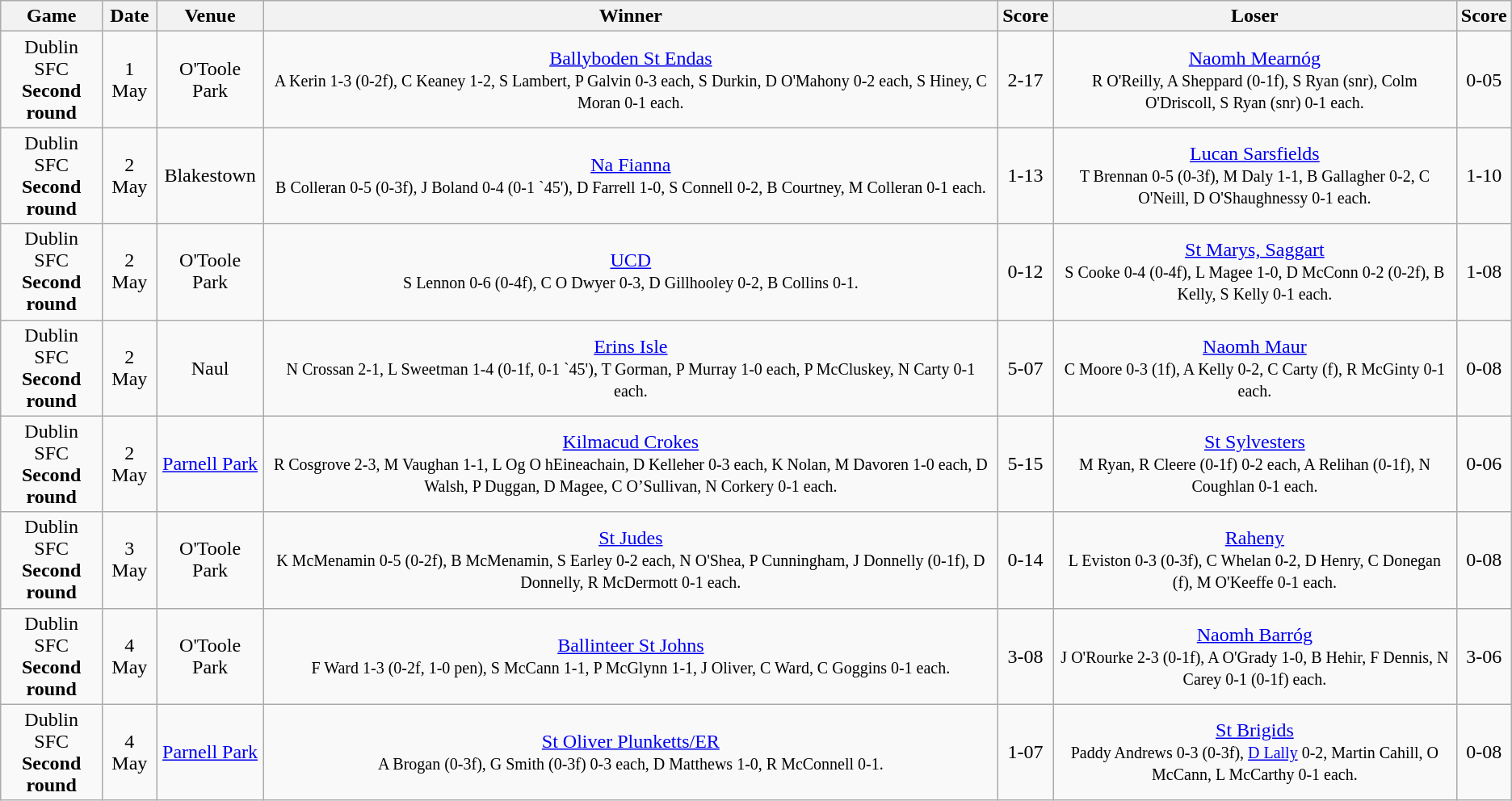<table class="wikitable">
<tr>
<th>Game</th>
<th>Date</th>
<th>Venue</th>
<th>Winner</th>
<th>Score</th>
<th>Loser</th>
<th>Score</th>
</tr>
<tr align="center">
<td>Dublin SFC<br><strong>Second round</strong></td>
<td>1 May</td>
<td>O'Toole Park</td>
<td><a href='#'>Ballyboden St Endas</a><br><small>A Kerin 1-3 (0-2f), C Keaney 1-2, S Lambert, P Galvin 0-3 each, S Durkin, D O'Mahony 0-2 each, S Hiney, C Moran 0-1 each.</small></td>
<td>2-17</td>
<td><a href='#'>Naomh Mearnóg</a><br><small>R O'Reilly, A Sheppard (0-1f), S Ryan (snr), Colm O'Driscoll, S Ryan (snr) 0-1 each.</small></td>
<td>0-05</td>
</tr>
<tr align="center">
<td>Dublin SFC<br><strong>Second round</strong></td>
<td>2 May</td>
<td>Blakestown</td>
<td><a href='#'>Na Fianna</a><br><small>B Colleran 0-5 (0-3f), J Boland 0-4 (0-1 `45'), D Farrell 1-0, S Connell 0-2, B Courtney, M Colleran 0-1 each.</small></td>
<td>1-13</td>
<td><a href='#'>Lucan Sarsfields</a><br><small>T Brennan 0-5 (0-3f), M Daly 1-1, B Gallagher 0-2, C O'Neill, D O'Shaughnessy 0-1 each.</small></td>
<td>1-10</td>
</tr>
<tr align="center">
<td>Dublin SFC<br><strong>Second round</strong></td>
<td>2 May</td>
<td>O'Toole Park</td>
<td><a href='#'>UCD</a><br><small>S Lennon 0-6 (0-4f), C O Dwyer 0-3, D Gillhooley 0-2, B Collins 0-1.</small></td>
<td>0-12</td>
<td><a href='#'>St Marys, Saggart</a><br><small>S Cooke 0-4 (0-4f), L Magee 1-0, D McConn 0-2 (0-2f), B Kelly, S Kelly 0-1 each.</small></td>
<td>1-08</td>
</tr>
<tr align="center">
<td>Dublin SFC<br><strong>Second round</strong></td>
<td>2 May</td>
<td>Naul</td>
<td><a href='#'>Erins Isle</a><br><small>N Crossan 2-1, L Sweetman 1-4 (0-1f, 0-1 `45'), T Gorman, P Murray 1-0 each, P McCluskey, N Carty 0-1 each.</small></td>
<td>5-07</td>
<td><a href='#'>Naomh Maur</a><br><small>C Moore 0-3 (1f), A Kelly 0-2, C Carty (f), R McGinty 0-1 each.</small></td>
<td>0-08</td>
</tr>
<tr align="center">
<td>Dublin SFC<br><strong>Second round</strong></td>
<td>2 May</td>
<td><a href='#'>Parnell Park</a></td>
<td><a href='#'>Kilmacud Crokes</a><br><small>R Cosgrove 2-3, M Vaughan 1-1, L Og O hEineachain, D Kelleher 0-3 each, K Nolan, M Davoren 1-0 each, D Walsh, P Duggan, D Magee, C O’Sullivan, N Corkery 0-1 each.</small></td>
<td>5-15</td>
<td><a href='#'>St Sylvesters</a><br><small>M Ryan, R Cleere (0-1f) 0-2 each, A Relihan (0-1f), N Coughlan 0-1 each.</small></td>
<td>0-06</td>
</tr>
<tr align="center">
<td>Dublin SFC<br><strong>Second round</strong></td>
<td>3 May</td>
<td>O'Toole Park</td>
<td><a href='#'>St Judes</a><br><small>K McMenamin 0-5 (0-2f), B McMenamin, S Earley 0-2 each, N O'Shea, P Cunningham, J Donnelly (0-1f), D Donnelly, R McDermott 0-1 each.</small></td>
<td>0-14</td>
<td><a href='#'>Raheny</a><br><small>L Eviston 0-3 (0-3f), C Whelan 0-2, D Henry, C Donegan (f), M O'Keeffe 0-1 each.</small></td>
<td>0-08</td>
</tr>
<tr align="center">
<td>Dublin SFC<br><strong>Second round</strong></td>
<td>4 May</td>
<td>O'Toole Park</td>
<td><a href='#'>Ballinteer St Johns</a><br><small>F Ward 1-3 (0-2f, 1-0 pen), S McCann 1-1, P McGlynn 1-1, J Oliver, C Ward, C Goggins 0-1 each.</small></td>
<td>3-08</td>
<td><a href='#'>Naomh Barróg</a><br><small>J O'Rourke 2-3 (0-1f), A O'Grady 1-0, B Hehir, F Dennis, N Carey 0-1 (0-1f) each.</small></td>
<td>3-06</td>
</tr>
<tr align="center">
<td>Dublin SFC<br><strong>Second round</strong></td>
<td>4 May</td>
<td><a href='#'>Parnell Park</a></td>
<td><a href='#'>St Oliver Plunketts/ER</a><br><small>A Brogan (0-3f), G Smith (0-3f) 0-3 each, D Matthews 1-0, R McConnell 0-1.</small></td>
<td>1-07</td>
<td><a href='#'>St Brigids</a><br><small>Paddy Andrews 0-3 (0-3f), <a href='#'>D Lally</a> 0-2, Martin Cahill, O McCann, L McCarthy 0-1 each.</small></td>
<td>0-08</td>
</tr>
</table>
